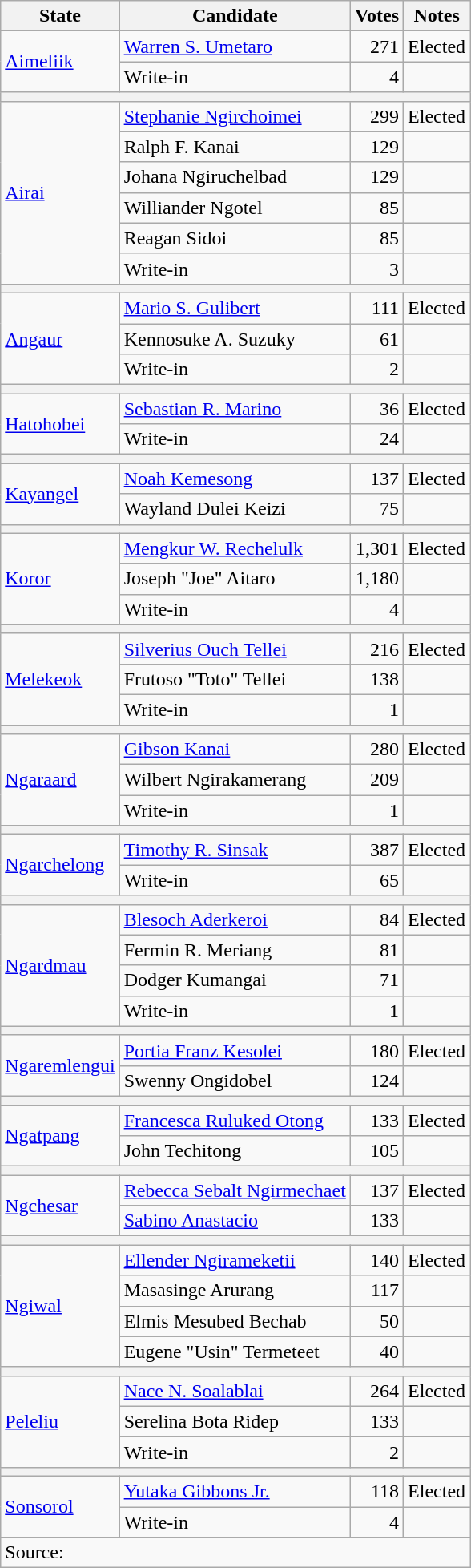<table class="wikitable">
<tr>
<th>State</th>
<th>Candidate</th>
<th>Votes</th>
<th>Notes</th>
</tr>
<tr>
<td rowspan=2><a href='#'>Aimeliik</a></td>
<td><a href='#'>Warren S. Umetaro</a></td>
<td align=right>271</td>
<td>Elected</td>
</tr>
<tr>
<td>Write-in</td>
<td align=right>4</td>
<td></td>
</tr>
<tr>
<th colspan=4></th>
</tr>
<tr>
<td rowspan=6><a href='#'>Airai</a></td>
<td><a href='#'>Stephanie Ngirchoimei</a></td>
<td align=right>299</td>
<td>Elected</td>
</tr>
<tr>
<td>Ralph F. Kanai</td>
<td align=right>129</td>
<td></td>
</tr>
<tr>
<td>Johana Ngiruchelbad</td>
<td align=right>129</td>
<td></td>
</tr>
<tr>
<td>Williander Ngotel</td>
<td align=right>85</td>
<td></td>
</tr>
<tr>
<td>Reagan Sidoi</td>
<td align=right>85</td>
<td></td>
</tr>
<tr>
<td>Write-in</td>
<td align=right>3</td>
<td></td>
</tr>
<tr>
<th colspan=4></th>
</tr>
<tr>
<td rowspan=3><a href='#'>Angaur</a></td>
<td><a href='#'>Mario S. Gulibert</a></td>
<td align=right>111</td>
<td>Elected</td>
</tr>
<tr>
<td>Kennosuke A. Suzuky</td>
<td align=right>61</td>
<td></td>
</tr>
<tr>
<td>Write-in</td>
<td align=right>2</td>
<td></td>
</tr>
<tr>
<th colspan=4></th>
</tr>
<tr>
<td rowspan=2><a href='#'>Hatohobei</a></td>
<td><a href='#'>Sebastian R. Marino</a></td>
<td align=right>36</td>
<td>Elected</td>
</tr>
<tr>
<td>Write-in</td>
<td align=right>24</td>
<td></td>
</tr>
<tr>
<th colspan=4></th>
</tr>
<tr>
<td rowspan=2><a href='#'>Kayangel</a></td>
<td><a href='#'>Noah Kemesong</a></td>
<td align=right>137</td>
<td>Elected</td>
</tr>
<tr>
<td>Wayland Dulei Keizi</td>
<td align=right>75</td>
<td></td>
</tr>
<tr>
<th colspan=4></th>
</tr>
<tr>
<td rowspan=3><a href='#'>Koror</a></td>
<td><a href='#'>Mengkur W. Rechelulk</a></td>
<td align=right>1,301</td>
<td>Elected</td>
</tr>
<tr>
<td>Joseph "Joe" Aitaro</td>
<td align=right>1,180</td>
<td></td>
</tr>
<tr>
<td>Write-in</td>
<td align=right>4</td>
<td></td>
</tr>
<tr>
<th colspan=4></th>
</tr>
<tr>
<td rowspan=3><a href='#'>Melekeok</a></td>
<td><a href='#'>Silverius Ouch Tellei</a></td>
<td align=right>216</td>
<td>Elected</td>
</tr>
<tr>
<td>Frutoso "Toto" Tellei</td>
<td align=right>138</td>
<td></td>
</tr>
<tr>
<td>Write-in</td>
<td align=right>1</td>
<td></td>
</tr>
<tr>
<th colspan=4></th>
</tr>
<tr>
<td rowspan=3><a href='#'>Ngaraard</a></td>
<td><a href='#'>Gibson Kanai</a></td>
<td align=right>280</td>
<td>Elected</td>
</tr>
<tr>
<td>Wilbert Ngirakamerang</td>
<td align=right>209</td>
<td></td>
</tr>
<tr>
<td>Write-in</td>
<td align=right>1</td>
<td></td>
</tr>
<tr>
<th colspan=4></th>
</tr>
<tr>
<td rowspan=2><a href='#'>Ngarchelong</a></td>
<td><a href='#'>Timothy R. Sinsak</a></td>
<td align=right>387</td>
<td>Elected</td>
</tr>
<tr>
<td>Write-in</td>
<td align=right>65</td>
<td></td>
</tr>
<tr>
<th colspan=4></th>
</tr>
<tr>
<td rowspan=4><a href='#'>Ngardmau</a></td>
<td><a href='#'>Blesoch Aderkeroi</a></td>
<td align=right>84</td>
<td>Elected</td>
</tr>
<tr>
<td>Fermin R. Meriang</td>
<td align=right>81</td>
<td></td>
</tr>
<tr>
<td>Dodger Kumangai</td>
<td align=right>71</td>
<td></td>
</tr>
<tr>
<td>Write-in</td>
<td align=right>1</td>
<td></td>
</tr>
<tr>
<th colspan=4></th>
</tr>
<tr>
<td rowspan=2><a href='#'>Ngaremlengui</a></td>
<td><a href='#'>Portia Franz Kesolei</a></td>
<td align=right>180</td>
<td>Elected</td>
</tr>
<tr>
<td>Swenny Ongidobel</td>
<td align=right>124</td>
<td></td>
</tr>
<tr>
<th colspan=4></th>
</tr>
<tr>
<td rowspan=2><a href='#'>Ngatpang</a></td>
<td><a href='#'>Francesca Ruluked Otong</a></td>
<td align=right>133</td>
<td>Elected</td>
</tr>
<tr>
<td>John Techitong</td>
<td align=right>105</td>
<td></td>
</tr>
<tr>
<th colspan=4></th>
</tr>
<tr>
<td rowspan=2><a href='#'>Ngchesar</a></td>
<td><a href='#'>Rebecca Sebalt Ngirmechaet</a></td>
<td align=right>137</td>
<td>Elected</td>
</tr>
<tr>
<td><a href='#'>Sabino Anastacio</a></td>
<td align=right>133</td>
<td></td>
</tr>
<tr>
<th colspan=4></th>
</tr>
<tr>
<td rowspan=4><a href='#'>Ngiwal</a></td>
<td><a href='#'>Ellender Ngirameketii</a></td>
<td align=right>140</td>
<td>Elected</td>
</tr>
<tr>
<td>Masasinge Arurang</td>
<td align=right>117</td>
<td></td>
</tr>
<tr>
<td>Elmis Mesubed Bechab</td>
<td align=right>50</td>
<td></td>
</tr>
<tr>
<td>Eugene "Usin" Termeteet</td>
<td align=right>40</td>
<td></td>
</tr>
<tr>
<th colspan=4></th>
</tr>
<tr>
<td rowspan=3><a href='#'>Peleliu</a></td>
<td><a href='#'>Nace N. Soalablai</a></td>
<td align=right>264</td>
<td>Elected</td>
</tr>
<tr>
<td>Serelina Bota Ridep</td>
<td align=right>133</td>
<td></td>
</tr>
<tr>
<td>Write-in</td>
<td align=right>2</td>
<td></td>
</tr>
<tr>
<th colspan=4></th>
</tr>
<tr>
<td rowspan=2><a href='#'>Sonsorol</a></td>
<td><a href='#'>Yutaka Gibbons Jr.</a></td>
<td align=right>118</td>
<td>Elected</td>
</tr>
<tr>
<td>Write-in</td>
<td align=right>4</td>
<td></td>
</tr>
<tr>
<td colspan=4>Source: </td>
</tr>
</table>
